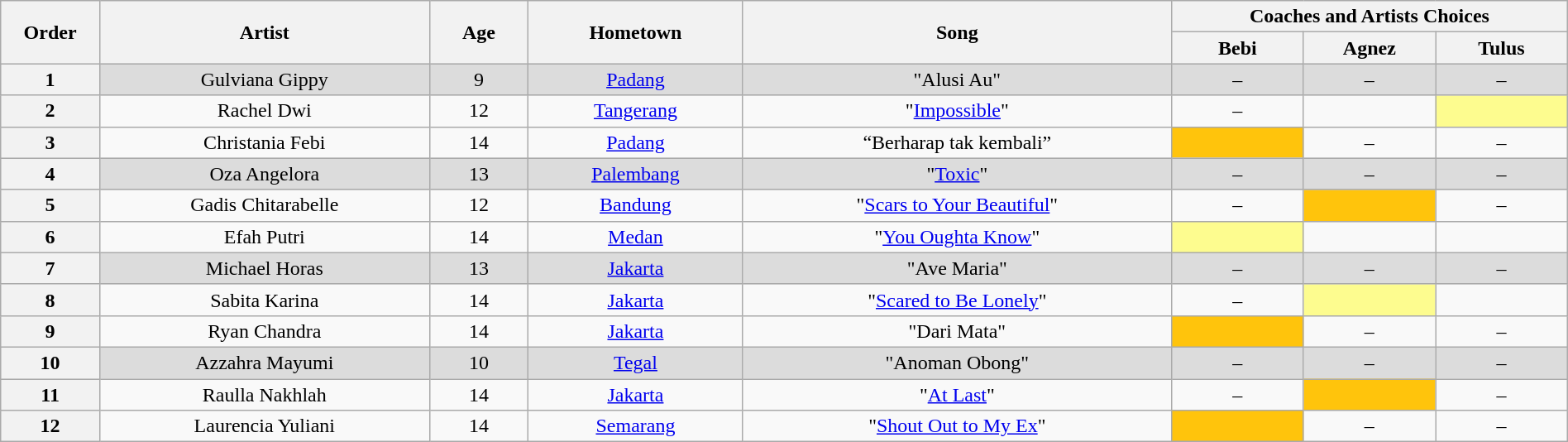<table class="wikitable" style="text-align:center; width:100%;">
<tr>
<th rowspan="2" scope="col" style="width:06%;">Order</th>
<th rowspan="2" scope="col" style="width:20%;">Artist</th>
<th rowspan="2" scope="col" style="width:06%;">Age</th>
<th rowspan="2" scope="col" style="width:13%;">Hometown</th>
<th rowspan="2" scope="col" style="width:26%;">Song</th>
<th colspan="3" scope="col" style="width:40%;">Coaches and Artists Choices</th>
</tr>
<tr>
<th style="width:08%;">Bebi</th>
<th style="width:08%;">Agnez</th>
<th style="width:08%;">Tulus</th>
</tr>
<tr style="background:#dcdcdc;">
<th>1</th>
<td>Gulviana Gippy</td>
<td>9</td>
<td><a href='#'>Padang</a></td>
<td>"Alusi Au"</td>
<td>–</td>
<td>–</td>
<td>–</td>
</tr>
<tr>
<th>2</th>
<td>Rachel Dwi</td>
<td>12</td>
<td><a href='#'>Tangerang</a></td>
<td>"<a href='#'>Impossible</a>"</td>
<td>–</td>
<td><strong></strong></td>
<td style="background:#fdfc8f"><strong></strong></td>
</tr>
<tr>
<th>3</th>
<td>Christania Febi</td>
<td>14</td>
<td><a href='#'>Padang</a></td>
<td>“Berharap tak kembali”</td>
<td style="background:#ffc40c"><strong></strong></td>
<td>–</td>
<td>–</td>
</tr>
<tr style="background:#dcdcdc;">
<th>4</th>
<td>Oza Angelora</td>
<td>13</td>
<td><a href='#'>Palembang</a></td>
<td>"<a href='#'>Toxic</a>"</td>
<td>–</td>
<td>–</td>
<td>–</td>
</tr>
<tr>
<th>5</th>
<td>Gadis Chitarabelle</td>
<td>12</td>
<td><a href='#'>Bandung</a></td>
<td>"<a href='#'>Scars to Your Beautiful</a>"</td>
<td>–</td>
<td style="background:#ffc40c"><strong></strong></td>
<td>–</td>
</tr>
<tr>
<th>6</th>
<td>Efah Putri</td>
<td>14</td>
<td><a href='#'>Medan</a></td>
<td>"<a href='#'>You Oughta Know</a>"</td>
<td style="background:#fdfc8f"><strong></strong></td>
<td><strong></strong></td>
<td><strong></strong></td>
</tr>
<tr style="background:#dcdcdc;">
<th>7</th>
<td>Michael Horas</td>
<td>13</td>
<td><a href='#'>Jakarta</a></td>
<td>"Ave Maria"</td>
<td>–</td>
<td>–</td>
<td>–</td>
</tr>
<tr>
<th>8</th>
<td>Sabita Karina</td>
<td>14</td>
<td><a href='#'>Jakarta</a></td>
<td>"<a href='#'>Scared to Be Lonely</a>"</td>
<td>–</td>
<td style="background:#fdfc8f"><strong></strong></td>
<td><strong></strong></td>
</tr>
<tr>
<th>9</th>
<td>Ryan Chandra</td>
<td>14</td>
<td><a href='#'>Jakarta</a></td>
<td>"Dari Mata"</td>
<td style="background:#ffc40c"><strong></strong></td>
<td>–</td>
<td>–</td>
</tr>
<tr style="background:#dcdcdc;">
<th>10</th>
<td>Azzahra Mayumi</td>
<td>10</td>
<td><a href='#'>Tegal</a></td>
<td>"Anoman Obong"</td>
<td>–</td>
<td>–</td>
<td>–</td>
</tr>
<tr>
<th>11</th>
<td>Raulla Nakhlah</td>
<td>14</td>
<td><a href='#'>Jakarta</a></td>
<td>"<a href='#'>At Last</a>"</td>
<td>–</td>
<td style="background:#ffc40c;"><strong></strong></td>
<td>–</td>
</tr>
<tr>
<th>12</th>
<td>Laurencia Yuliani</td>
<td>14</td>
<td><a href='#'>Semarang</a></td>
<td>"<a href='#'>Shout Out to My Ex</a>"</td>
<td style="background:#ffc40c;"><strong></strong></td>
<td>–</td>
<td>–</td>
</tr>
</table>
